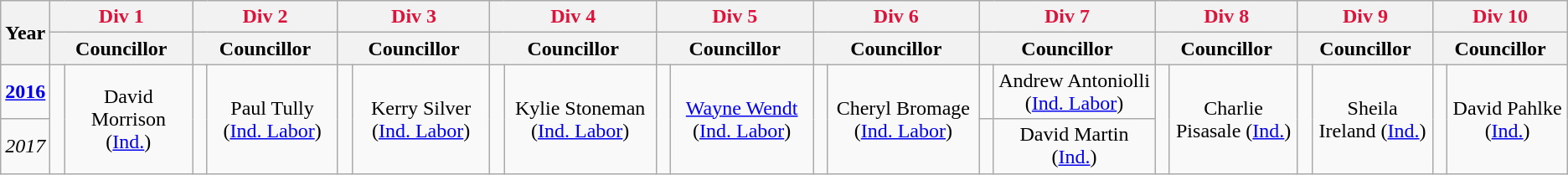<table class="wikitable">
<tr>
<th rowspan="2">Year</th>
<th style="color:crimson"; colspan="2">Div 1</th>
<th style="color:crimson"; colspan="2">Div 2</th>
<th style="color:crimson"; colspan="2">Div 3</th>
<th style="color:crimson"; colspan="2">Div 4</th>
<th style="color:crimson"; colspan="2">Div 5</th>
<th style="color:crimson"; colspan="2">Div 6</th>
<th style="color:crimson"; colspan="2">Div 7</th>
<th style="color:crimson"; colspan="2">Div 8</th>
<th style="color:crimson"; colspan="2">Div 9</th>
<th style="color:crimson"; colspan="2">Div 10</th>
</tr>
<tr>
<th colspan="2">Councillor</th>
<th colspan="2">Councillor</th>
<th colspan="2">Councillor</th>
<th colspan="2">Councillor</th>
<th colspan="2">Councillor</th>
<th colspan="2">Councillor</th>
<th colspan="2">Councillor</th>
<th colspan="2">Councillor</th>
<th colspan="2">Councillor</th>
<th colspan="2">Councillor</th>
</tr>
<tr>
<td><strong><a href='#'>2016</a></strong></td>
<td rowspan="2" width="1px" > </td>
<td rowspan="2"; align="center">David Morrison (<a href='#'>Ind.</a>)</td>
<td rowspan="2" width="1px" > </td>
<td rowspan="2"; align="center">Paul Tully (<a href='#'>Ind. Labor</a>)</td>
<td rowspan="2" width="1px" > </td>
<td rowspan="2"; align="center">Kerry Silver (<a href='#'>Ind. Labor</a>)</td>
<td rowspan="2" width="1px" > </td>
<td rowspan="2"; align="center">Kylie Stoneman (<a href='#'>Ind. Labor</a>)</td>
<td rowspan="2" width="1px" > </td>
<td rowspan="2"; align="center"><a href='#'>Wayne Wendt</a> (<a href='#'>Ind. Labor</a>)</td>
<td rowspan="2" width="1px" > </td>
<td rowspan="2"; align="center">Cheryl Bromage (<a href='#'>Ind. Labor</a>)</td>
<td rowspan="1" width="1px" > </td>
<td rowspan="1"; align="center">Andrew Antoniolli (<a href='#'>Ind. Labor</a>)</td>
<td rowspan="2" width="1px" > </td>
<td rowspan="2"; align="center">Charlie Pisasale (<a href='#'>Ind.</a>)</td>
<td rowspan="2" width="1px" > </td>
<td rowspan="2"; align="center">Sheila Ireland (<a href='#'>Ind.</a>)</td>
<td rowspan="2" width="1px" > </td>
<td rowspan="2"; align="center">David Pahlke (<a href='#'>Ind.</a>)</td>
</tr>
<tr>
<td><em>2017</em></td>
<td rowspan="1" width="1px" > </td>
<td rowspan="1"; align="center">David Martin (<a href='#'>Ind.</a>)</td>
</tr>
</table>
